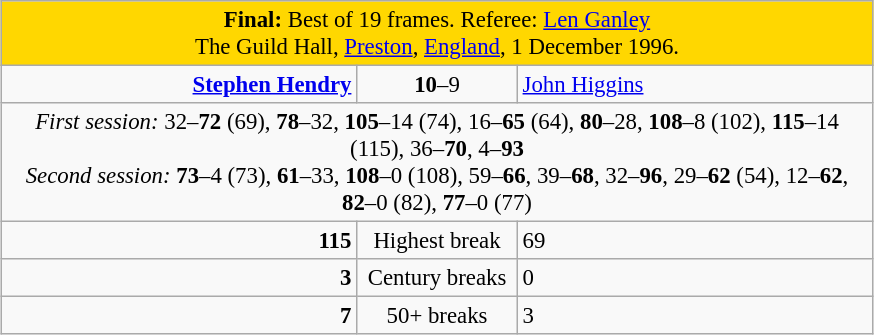<table class="wikitable" style="font-size: 95%; margin: 1em auto 1em auto;">
<tr>
<td colspan="3" align="center" bgcolor="#ffd700"><strong>Final:</strong> Best of 19 frames. Referee: <a href='#'>Len Ganley</a><br>The Guild Hall, <a href='#'>Preston</a>, <a href='#'>England</a>, 1 December 1996.</td>
</tr>
<tr>
<td width="230" align="right"><strong><a href='#'>Stephen Hendry</a></strong><br></td>
<td width="100" align="center"><strong>10</strong>–9</td>
<td width="230"><a href='#'>John Higgins</a><br></td>
</tr>
<tr>
<td colspan="3" align="center" style="font-size: 100%"><em>First session:</em> 32–<strong>72</strong> (69), <strong>78</strong>–32, <strong>105</strong>–14 (74), 16–<strong>65</strong> (64), <strong>80</strong>–28, <strong>108</strong>–8 (102), <strong>115</strong>–14 (115), 36–<strong>70</strong>, 4–<strong>93</strong><br><em>Second session:</em> <strong>73</strong>–4 (73), <strong>61</strong>–33, <strong>108</strong>–0 (108), 59–<strong>66</strong>, 39–<strong>68</strong>, 32–<strong>96</strong>, 29–<strong>62</strong> (54), 12–<strong>62</strong>, <strong>82</strong>–0 (82), <strong>77</strong>–0 (77)</td>
</tr>
<tr>
<td align="right"><strong>115</strong></td>
<td align="center">Highest break</td>
<td>69</td>
</tr>
<tr>
<td align="right"><strong>3</strong></td>
<td align="center">Century breaks</td>
<td>0</td>
</tr>
<tr>
<td align="right"><strong>7</strong></td>
<td align="center">50+ breaks</td>
<td>3</td>
</tr>
</table>
